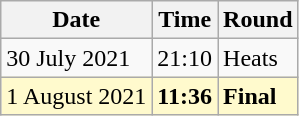<table class="wikitable">
<tr>
<th>Date</th>
<th>Time</th>
<th>Round</th>
</tr>
<tr>
<td>30 July 2021</td>
<td>21:10</td>
<td>Heats</td>
</tr>
<tr style=background:lemonchiffon>
<td>1 August 2021</td>
<td><strong>11:36</strong></td>
<td><strong>Final</strong></td>
</tr>
</table>
